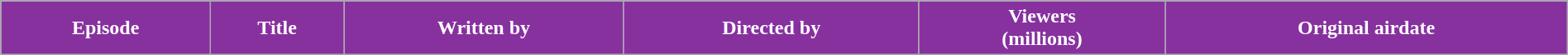<table class="wikitable plainrowheaders" style="width:100%;">
<tr style="color:#fff;">
<th style="background:#87319F">Episode</th>
<th style="background:#87319F">Title</th>
<th style="background:#87319F">Written by</th>
<th style="background:#87319F">Directed by</th>
<th style="background:#87319F">Viewers<br>(millions)</th>
<th style="background:#87319F">Original airdate<br>
</th>
</tr>
</table>
